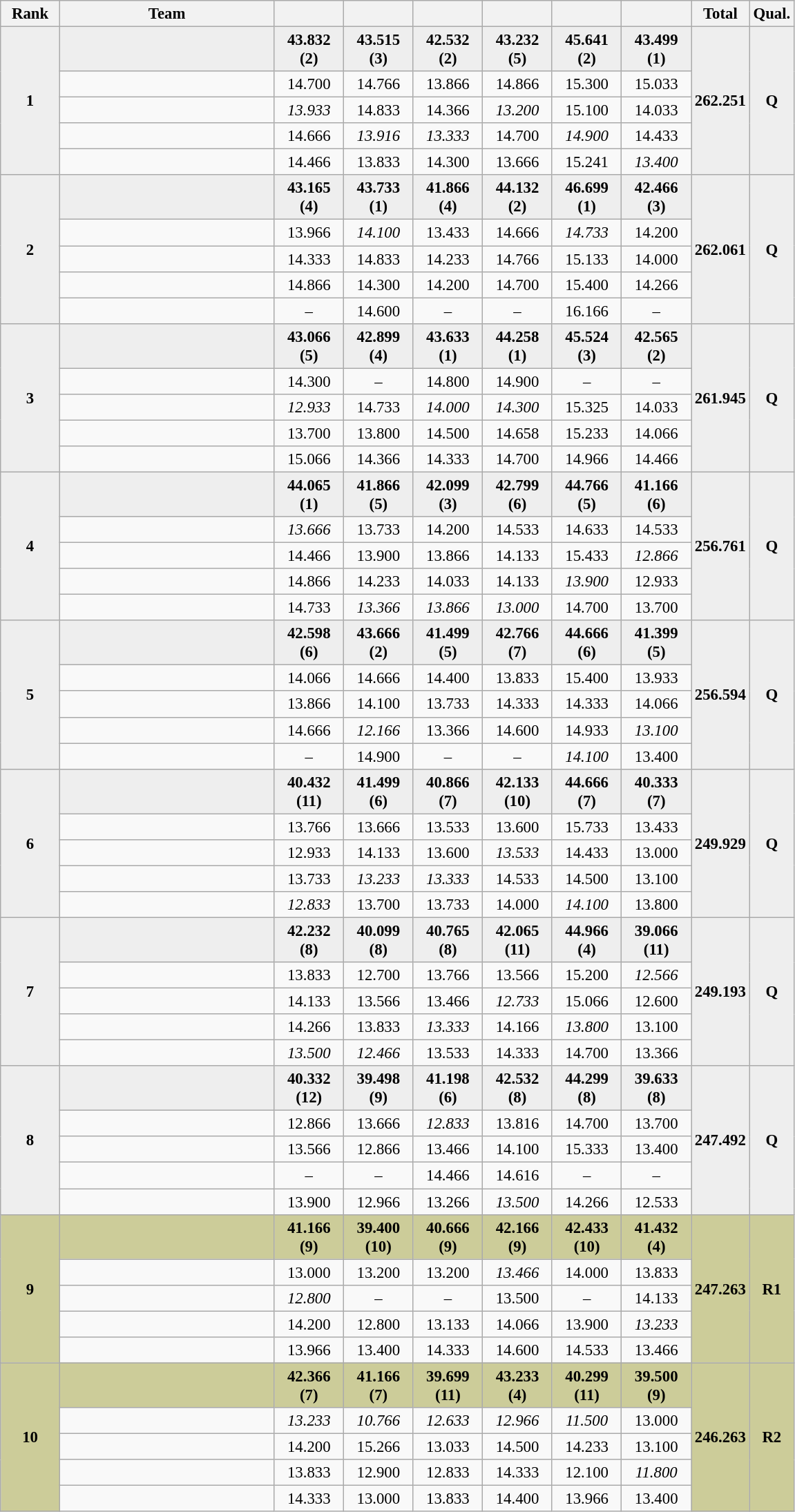<table style="text-align:center; font-size:95%" class="wikitable sortable">
<tr>
<th scope="col" style="width:50px;">Rank</th>
<th scope="col" style="width:200px;">Team</th>
<th scope="col" style="width:60px;"></th>
<th scope="col" style="width:60px;"></th>
<th scope="col" style="width:60px;"></th>
<th scope="col" style="width:60px;"></th>
<th scope="col" style="width:60px;"></th>
<th scope="col" style="width:60px;"></th>
<th>Total</th>
<th>Qual.</th>
</tr>
<tr style="background:#eee;">
<td rowspan="5"><strong>1</strong></td>
<td style="text-align:center;"><strong></strong></td>
<td><strong>43.832 (2)</strong></td>
<td><strong>43.515 (3)</strong></td>
<td><strong>42.532 (2)</strong></td>
<td><strong>43.232 (5)</strong></td>
<td><strong>45.641 (2)</strong></td>
<td><strong>43.499 (1)</strong></td>
<td rowspan="5"><strong>262.251</strong></td>
<td rowspan="5"><strong>Q</strong></td>
</tr>
<tr>
<td align=left></td>
<td>14.700</td>
<td>14.766</td>
<td>13.866</td>
<td>14.866</td>
<td>15.300</td>
<td>15.033</td>
</tr>
<tr>
<td align=left></td>
<td><em>13.933</em></td>
<td>14.833</td>
<td>14.366</td>
<td><em>13.200</em></td>
<td>15.100</td>
<td>14.033</td>
</tr>
<tr>
<td align=left></td>
<td>14.666</td>
<td><em>13.916</em></td>
<td><em>13.333</em></td>
<td>14.700</td>
<td><em>14.900</em></td>
<td>14.433</td>
</tr>
<tr>
<td align=left></td>
<td>14.466</td>
<td>13.833</td>
<td>14.300</td>
<td>13.666</td>
<td>15.241</td>
<td><em>13.400</em></td>
</tr>
<tr style="background:#eee;">
<td rowspan="5"><strong>2</strong></td>
<td style="text-align:center;"><strong></strong></td>
<td><strong>43.165 (4)</strong></td>
<td><strong>43.733 (1)</strong></td>
<td><strong>41.866 (4)</strong></td>
<td><strong>44.132 (2)</strong></td>
<td><strong>46.699 (1)</strong></td>
<td><strong>42.466 (3)</strong></td>
<td rowspan="5"><strong>262.061</strong></td>
<td rowspan="5"><strong>Q</strong></td>
</tr>
<tr>
<td align=left></td>
<td>13.966</td>
<td><em>14.100</em></td>
<td>13.433</td>
<td>14.666</td>
<td><em>14.733</em></td>
<td>14.200</td>
</tr>
<tr>
<td align=left></td>
<td>14.333</td>
<td>14.833</td>
<td>14.233</td>
<td>14.766</td>
<td>15.133</td>
<td>14.000</td>
</tr>
<tr>
<td align=left></td>
<td>14.866</td>
<td>14.300</td>
<td>14.200</td>
<td>14.700</td>
<td>15.400</td>
<td>14.266</td>
</tr>
<tr>
<td align=left></td>
<td><em>–</em></td>
<td>14.600</td>
<td><em>–</em></td>
<td><em>–</em></td>
<td>16.166</td>
<td><em>–</em></td>
</tr>
<tr style="background:#eee;">
<td rowspan="5"><strong>3</strong></td>
<td style="text-align:center;"><strong></strong></td>
<td><strong>43.066 (5)</strong></td>
<td><strong>42.899 (4)</strong></td>
<td><strong>43.633 (1)</strong></td>
<td><strong>44.258 (1)</strong></td>
<td><strong>45.524 (3)</strong></td>
<td><strong>42.565 (2)</strong></td>
<td rowspan="5"><strong>261.945</strong></td>
<td rowspan="5"><strong>Q</strong></td>
</tr>
<tr>
<td align=left></td>
<td>14.300</td>
<td><em>–</em></td>
<td>14.800</td>
<td>14.900</td>
<td><em>–</em></td>
<td><em>–</em></td>
</tr>
<tr>
<td align=left></td>
<td><em>12.933</em></td>
<td>14.733</td>
<td><em>14.000</em></td>
<td><em>14.300</em></td>
<td>15.325</td>
<td>14.033</td>
</tr>
<tr>
<td align=left></td>
<td>13.700</td>
<td>13.800</td>
<td>14.500</td>
<td>14.658</td>
<td>15.233</td>
<td>14.066</td>
</tr>
<tr>
<td align=left></td>
<td>15.066</td>
<td>14.366</td>
<td>14.333</td>
<td>14.700</td>
<td>14.966</td>
<td>14.466</td>
</tr>
<tr style="background:#eee;">
<td rowspan="5"><strong>4</strong></td>
<td style="text-align:center;"><strong></strong></td>
<td><strong>44.065 (1)</strong></td>
<td><strong>41.866 (5)</strong></td>
<td><strong>42.099 (3)</strong></td>
<td><strong>42.799 (6)</strong></td>
<td><strong>44.766 (5)</strong></td>
<td><strong>41.166 (6)</strong></td>
<td rowspan="5"><strong>256.761</strong></td>
<td rowspan="5"><strong>Q</strong></td>
</tr>
<tr>
<td align=left></td>
<td><em>13.666</em></td>
<td>13.733</td>
<td>14.200</td>
<td>14.533</td>
<td>14.633</td>
<td>14.533</td>
</tr>
<tr>
<td align=left></td>
<td>14.466</td>
<td>13.900</td>
<td>13.866</td>
<td>14.133</td>
<td>15.433</td>
<td><em>12.866</em></td>
</tr>
<tr>
<td align=left></td>
<td>14.866</td>
<td>14.233</td>
<td>14.033</td>
<td>14.133</td>
<td><em>13.900</em></td>
<td>12.933</td>
</tr>
<tr>
<td align=left></td>
<td>14.733</td>
<td><em>13.366</em></td>
<td><em>13.866</em></td>
<td><em>13.000</em></td>
<td>14.700</td>
<td>13.700</td>
</tr>
<tr style="background:#eee;">
<td rowspan="5"><strong>5</strong></td>
<td style="text-align:center;"><strong></strong></td>
<td><strong>42.598  (6)</strong></td>
<td><strong>43.666  (2)</strong></td>
<td><strong>41.499  (5)</strong></td>
<td><strong>42.766  (7)</strong></td>
<td><strong>44.666  (6)</strong></td>
<td><strong>41.399  (5)</strong></td>
<td rowspan="5"><strong>256.594</strong></td>
<td rowspan="5"><strong>Q</strong></td>
</tr>
<tr>
<td align=left></td>
<td>14.066</td>
<td>14.666</td>
<td>14.400</td>
<td>13.833</td>
<td>15.400</td>
<td>13.933</td>
</tr>
<tr>
<td align=left></td>
<td>13.866</td>
<td>14.100</td>
<td>13.733</td>
<td>14.333</td>
<td>14.333</td>
<td>14.066</td>
</tr>
<tr>
<td align=left></td>
<td>14.666</td>
<td><em>12.166</em></td>
<td>13.366</td>
<td>14.600</td>
<td>14.933</td>
<td><em>13.100</em></td>
</tr>
<tr>
<td align=left></td>
<td><em>–</em></td>
<td>14.900</td>
<td><em>–</em></td>
<td><em>–</em></td>
<td><em>14.100</em></td>
<td>13.400</td>
</tr>
<tr style="background:#eee;">
<td rowspan="5"><strong>6</strong></td>
<td style="text-align:center;"><strong></strong></td>
<td><strong>40.432 (11)</strong></td>
<td><strong>41.499 (6)</strong></td>
<td><strong>40.866 (7)</strong></td>
<td><strong>42.133 (10)</strong></td>
<td><strong>44.666 (7)</strong></td>
<td><strong>40.333 (7)</strong></td>
<td rowspan="5"><strong>249.929</strong></td>
<td rowspan="5"><strong>Q</strong></td>
</tr>
<tr>
<td align=left></td>
<td>13.766</td>
<td>13.666</td>
<td>13.533</td>
<td>13.600</td>
<td>15.733</td>
<td>13.433</td>
</tr>
<tr>
<td align=left></td>
<td>12.933</td>
<td>14.133</td>
<td>13.600</td>
<td><em>13.533</em></td>
<td>14.433</td>
<td>13.000</td>
</tr>
<tr>
<td align=left></td>
<td>13.733</td>
<td><em>13.233</em></td>
<td><em>13.333</em></td>
<td>14.533</td>
<td>14.500</td>
<td>13.100</td>
</tr>
<tr>
<td align=left></td>
<td><em>12.833</em></td>
<td>13.700</td>
<td>13.733</td>
<td>14.000</td>
<td><em>14.100</em></td>
<td>13.800</td>
</tr>
<tr style="background:#eee;">
<td rowspan="5"><strong>7</strong></td>
<td style="text-align:center;"><strong></strong></td>
<td><strong>42.232 (8)</strong></td>
<td><strong>40.099 (8)</strong></td>
<td><strong>40.765 (8)</strong></td>
<td><strong>42.065 (11)</strong></td>
<td><strong>44.966 (4)</strong></td>
<td><strong>39.066 (11)</strong></td>
<td rowspan="5"><strong>249.193</strong></td>
<td rowspan="5"><strong>Q</strong></td>
</tr>
<tr>
<td align=left></td>
<td>13.833</td>
<td>12.700</td>
<td>13.766</td>
<td>13.566</td>
<td>15.200</td>
<td><em>12.566</em></td>
</tr>
<tr>
<td align=left></td>
<td>14.133</td>
<td>13.566</td>
<td>13.466</td>
<td><em>12.733</em></td>
<td>15.066</td>
<td>12.600</td>
</tr>
<tr>
<td align=left></td>
<td>14.266</td>
<td>13.833</td>
<td><em>13.333</em></td>
<td>14.166</td>
<td><em>13.800</em></td>
<td>13.100</td>
</tr>
<tr>
<td align=left></td>
<td><em>13.500</em></td>
<td><em>12.466</em></td>
<td>13.533</td>
<td>14.333</td>
<td>14.700</td>
<td>13.366</td>
</tr>
<tr style="background:#eee;">
<td rowspan="5"><strong>8</strong></td>
<td style="text-align:center;"><strong></strong></td>
<td><strong>40.332 (12)</strong></td>
<td><strong>39.498 (9)</strong></td>
<td><strong>41.198 (6)</strong></td>
<td><strong>42.532 (8)</strong></td>
<td><strong>44.299 (8)</strong></td>
<td><strong>39.633 (8)</strong></td>
<td rowspan="5"><strong>247.492</strong></td>
<td rowspan="5"><strong>Q</strong></td>
</tr>
<tr>
<td align=left></td>
<td>12.866</td>
<td>13.666</td>
<td><em>12.833</em></td>
<td>13.816</td>
<td>14.700</td>
<td>13.700</td>
</tr>
<tr>
<td align=left></td>
<td>13.566</td>
<td>12.866</td>
<td>13.466</td>
<td>14.100</td>
<td>15.333</td>
<td>13.400</td>
</tr>
<tr>
<td align=left></td>
<td><em>–</em></td>
<td><em>–</em></td>
<td>14.466</td>
<td>14.616</td>
<td><em>–</em></td>
<td><em>–</em></td>
</tr>
<tr>
<td align=left></td>
<td>13.900</td>
<td>12.966</td>
<td>13.266</td>
<td><em>13.500</em></td>
<td>14.266</td>
<td>12.533</td>
</tr>
<tr style="background:#cccc99;">
<td rowspan="5"><strong>9</strong></td>
<td style="text-align:center;"><strong></strong></td>
<td><strong>41.166 (9)</strong></td>
<td><strong>39.400 (10)</strong></td>
<td><strong>40.666 (9)</strong></td>
<td><strong>42.166 (9)</strong></td>
<td><strong>42.433 (10)</strong></td>
<td><strong>41.432 (4)</strong></td>
<td rowspan="5"><strong>247.263</strong></td>
<td rowspan="5"><strong>R1</strong></td>
</tr>
<tr>
<td align=left></td>
<td>13.000</td>
<td>13.200</td>
<td>13.200</td>
<td><em>13.466</em></td>
<td>14.000</td>
<td>13.833</td>
</tr>
<tr>
<td align=left></td>
<td><em>12.800</em></td>
<td><em>–</em></td>
<td><em>–</em></td>
<td>13.500</td>
<td><em>–</em></td>
<td>14.133</td>
</tr>
<tr>
<td align=left></td>
<td>14.200</td>
<td>12.800</td>
<td>13.133</td>
<td>14.066</td>
<td>13.900</td>
<td><em>13.233</em></td>
</tr>
<tr>
<td align=left></td>
<td>13.966</td>
<td>13.400</td>
<td>14.333</td>
<td>14.600</td>
<td>14.533</td>
<td>13.466</td>
</tr>
<tr style="background:#cccc99;">
<td rowspan="5"><strong>10</strong></td>
<td style="text-align:center;"><strong></strong></td>
<td><strong>42.366 (7)</strong></td>
<td><strong>41.166 (7)</strong></td>
<td><strong>39.699 (11)</strong></td>
<td><strong>43.233 (4)</strong></td>
<td><strong>40.299 (11)</strong></td>
<td><strong>39.500 (9)</strong></td>
<td rowspan="5"><strong>246.263</strong></td>
<td rowspan="5"><strong>R2</strong></td>
</tr>
<tr>
<td align=left></td>
<td><em>13.233</em></td>
<td><em>10.766</em></td>
<td><em>12.633</em></td>
<td><em>12.966</em></td>
<td><em>11.500</em></td>
<td>13.000</td>
</tr>
<tr>
<td align=left></td>
<td>14.200</td>
<td>15.266</td>
<td>13.033</td>
<td>14.500</td>
<td>14.233</td>
<td>13.100</td>
</tr>
<tr>
<td align=left></td>
<td>13.833</td>
<td>12.900</td>
<td>12.833</td>
<td>14.333</td>
<td>12.100</td>
<td><em>11.800</em></td>
</tr>
<tr>
<td align=left></td>
<td>14.333</td>
<td>13.000</td>
<td>13.833</td>
<td>14.400</td>
<td>13.966</td>
<td>13.400</td>
</tr>
</table>
